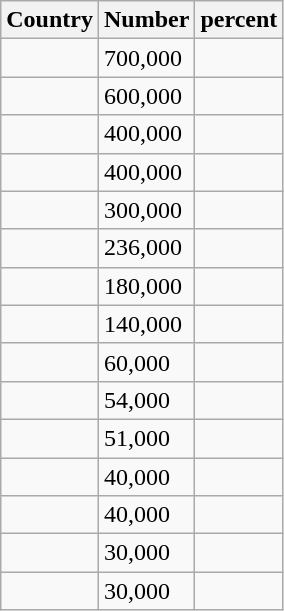<table class="wikitable centre">
<tr>
<th scope="row">Country</th>
<th>Number</th>
<th>percent</th>
</tr>
<tr>
<td></td>
<td>700,000</td>
<td></td>
</tr>
<tr>
<td></td>
<td>600,000</td>
<td></td>
</tr>
<tr>
<td></td>
<td>400,000</td>
<td></td>
</tr>
<tr>
<td></td>
<td>400,000</td>
<td></td>
</tr>
<tr>
<td></td>
<td>300,000</td>
<td></td>
</tr>
<tr>
<td></td>
<td>236,000</td>
<td></td>
</tr>
<tr>
<td></td>
<td>180,000</td>
<td></td>
</tr>
<tr>
<td></td>
<td>140,000</td>
<td></td>
</tr>
<tr>
<td></td>
<td>60,000</td>
<td></td>
</tr>
<tr>
<td></td>
<td>54,000</td>
<td></td>
</tr>
<tr>
<td></td>
<td>51,000</td>
<td></td>
</tr>
<tr>
<td></td>
<td>40,000</td>
<td></td>
</tr>
<tr>
<td></td>
<td>40,000</td>
<td></td>
</tr>
<tr>
<td></td>
<td>30,000</td>
<td></td>
</tr>
<tr>
<td></td>
<td>30,000</td>
<td></td>
</tr>
</table>
